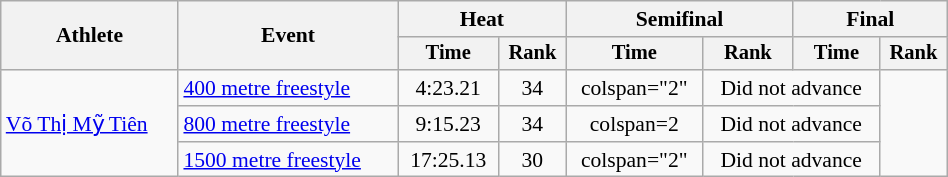<table class="wikitable" style="text-align:center; font-size:90%; width:50%;">
<tr>
<th rowspan="2">Athlete</th>
<th rowspan="2">Event</th>
<th colspan="2">Heat</th>
<th colspan="2">Semifinal</th>
<th colspan="2">Final</th>
</tr>
<tr style="font-size:95%">
<th>Time</th>
<th>Rank</th>
<th>Time</th>
<th>Rank</th>
<th>Time</th>
<th>Rank</th>
</tr>
<tr>
<td align=left rowspan=3><a href='#'>Võ Thị Mỹ Tiên</a></td>
<td align=left><a href='#'>400 metre freestyle</a></td>
<td>4:23.21</td>
<td>34</td>
<td>colspan="2" </td>
<td colspan="2">Did not advance</td>
</tr>
<tr>
<td align=left><a href='#'>800 metre freestyle</a></td>
<td>9:15.23</td>
<td>34</td>
<td>colspan=2</td>
<td colspan="2">Did not advance</td>
</tr>
<tr>
<td align=left><a href='#'>1500 metre freestyle</a></td>
<td>17:25.13</td>
<td>30</td>
<td>colspan="2" </td>
<td colspan="2">Did not advance</td>
</tr>
</table>
